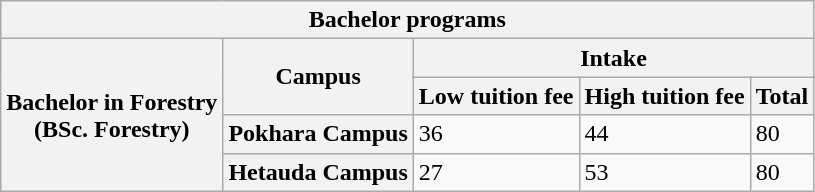<table class="wikitable">
<tr>
<th colspan="5">Bachelor programs</th>
</tr>
<tr>
<th rowspan="4">Bachelor in Forestry<br>(BSc. Forestry)</th>
<th rowspan="2">Campus</th>
<th colspan="3">Intake</th>
</tr>
<tr>
<th>Low tuition fee</th>
<th>High tuition fee</th>
<th>Total</th>
</tr>
<tr>
<th>Pokhara Campus</th>
<td>36</td>
<td>44</td>
<td>80</td>
</tr>
<tr>
<th>Hetauda Campus</th>
<td>27</td>
<td>53</td>
<td>80</td>
</tr>
</table>
